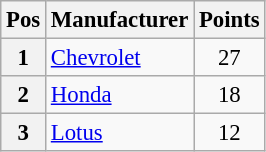<table class="wikitable" style="font-size: 95%;">
<tr>
<th>Pos</th>
<th>Manufacturer</th>
<th>Points</th>
</tr>
<tr>
<th>1</th>
<td> <a href='#'>Chevrolet</a></td>
<td style="text-align:center;">27</td>
</tr>
<tr>
<th>2</th>
<td> <a href='#'>Honda</a></td>
<td style="text-align:center;">18</td>
</tr>
<tr>
<th>3</th>
<td> <a href='#'>Lotus</a></td>
<td style="text-align:center;">12</td>
</tr>
</table>
